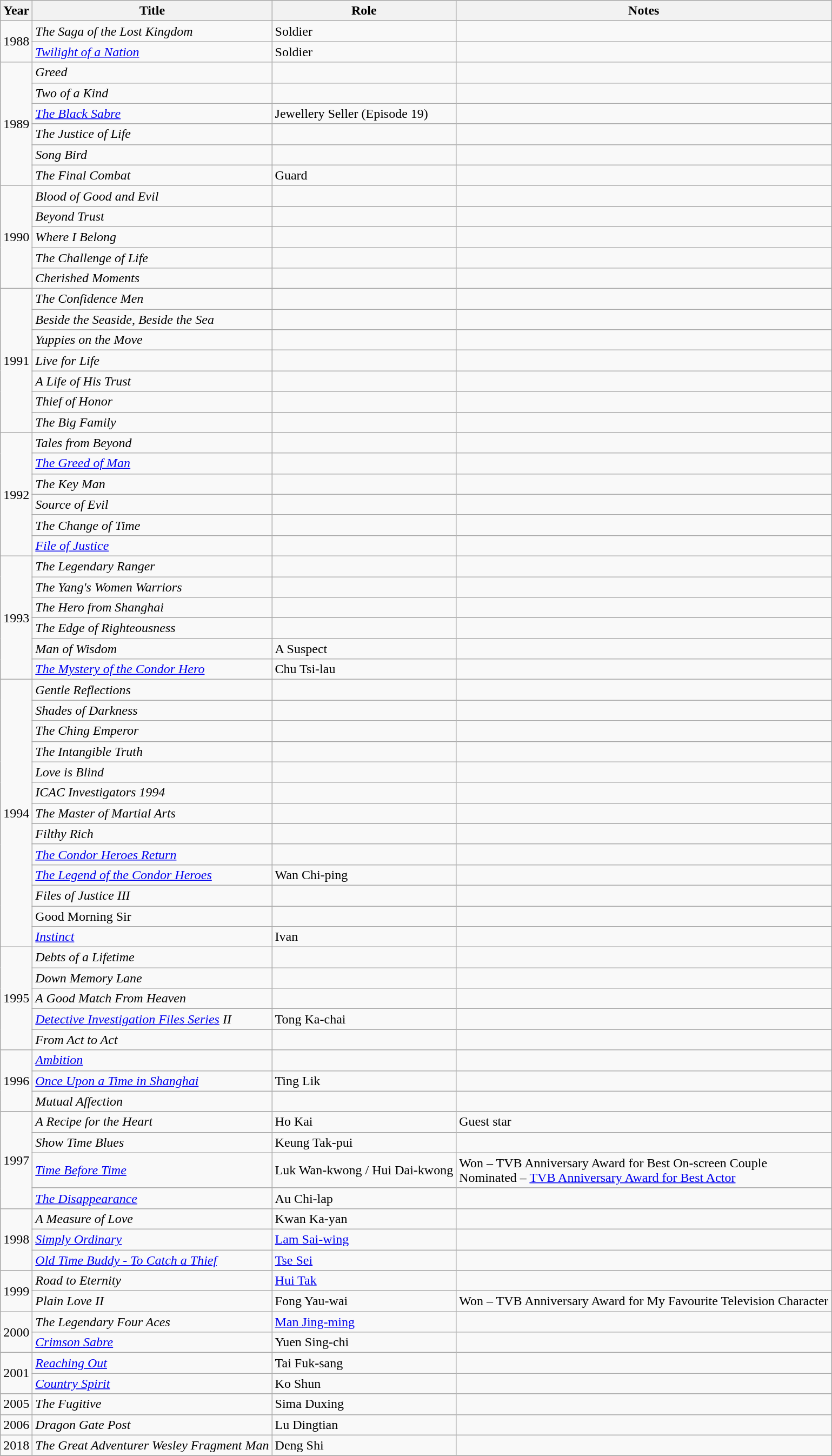<table class="wikitable sortable">
<tr>
<th>Year</th>
<th>Title</th>
<th>Role</th>
<th class="unsortable">Notes</th>
</tr>
<tr>
<td rowspan="2">1988</td>
<td><em>The Saga of the Lost Kingdom</em></td>
<td>Soldier</td>
<td></td>
</tr>
<tr>
<td><em><a href='#'>Twilight of a Nation</a></em></td>
<td>Soldier</td>
<td></td>
</tr>
<tr>
<td rowspan="6">1989</td>
<td><em>Greed</em></td>
<td></td>
<td></td>
</tr>
<tr>
<td><em>Two of a Kind</em></td>
<td></td>
<td></td>
</tr>
<tr>
<td><em><a href='#'>The Black Sabre</a></em></td>
<td>Jewellery Seller (Episode 19)</td>
<td></td>
</tr>
<tr>
<td><em>The Justice of Life</em></td>
<td></td>
<td></td>
</tr>
<tr>
<td><em>Song Bird</em></td>
<td></td>
<td></td>
</tr>
<tr>
<td><em>The Final Combat</em></td>
<td>Guard</td>
<td></td>
</tr>
<tr>
<td rowspan="5">1990</td>
<td><em>Blood of Good and Evil</em></td>
<td></td>
<td></td>
</tr>
<tr>
<td><em>Beyond Trust</em></td>
<td></td>
<td></td>
</tr>
<tr>
<td><em>Where I Belong</em></td>
<td></td>
<td></td>
</tr>
<tr>
<td><em>The Challenge of Life</em></td>
<td></td>
<td></td>
</tr>
<tr>
<td><em>Cherished Moments</em></td>
<td></td>
<td></td>
</tr>
<tr>
<td rowspan="7">1991</td>
<td><em>The Confidence Men</em></td>
<td></td>
<td></td>
</tr>
<tr>
<td><em>Beside the Seaside, Beside the Sea</em></td>
<td></td>
<td></td>
</tr>
<tr>
<td><em>Yuppies on the Move</em></td>
<td></td>
<td></td>
</tr>
<tr>
<td><em>Live for Life</em></td>
<td></td>
<td></td>
</tr>
<tr>
<td><em>A Life of His Trust</em></td>
<td></td>
<td></td>
</tr>
<tr>
<td><em>Thief of Honor</em></td>
<td></td>
<td></td>
</tr>
<tr>
<td><em>The Big Family</em></td>
<td></td>
<td></td>
</tr>
<tr>
<td rowspan="6">1992</td>
<td><em>Tales from Beyond</em></td>
<td></td>
<td></td>
</tr>
<tr>
<td><em><a href='#'>The Greed of Man</a></em></td>
<td></td>
<td></td>
</tr>
<tr>
<td><em>The Key Man</em></td>
<td></td>
<td></td>
</tr>
<tr>
<td><em>Source of Evil</em></td>
<td></td>
<td></td>
</tr>
<tr>
<td><em>The Change of Time</em></td>
<td></td>
<td></td>
</tr>
<tr>
<td><em><a href='#'>File of Justice</a></em></td>
<td></td>
<td></td>
</tr>
<tr>
<td rowspan="6">1993</td>
<td><em>The Legendary Ranger</em></td>
<td></td>
<td></td>
</tr>
<tr>
<td><em>The Yang's Women Warriors</em></td>
<td></td>
<td></td>
</tr>
<tr>
<td><em>The Hero from Shanghai</em></td>
<td></td>
<td></td>
</tr>
<tr>
<td><em>The Edge of Righteousness</em></td>
<td></td>
<td></td>
</tr>
<tr>
<td><em>Man of Wisdom</em></td>
<td>A Suspect</td>
<td></td>
</tr>
<tr>
<td><em><a href='#'>The Mystery of the Condor Hero</a></em></td>
<td>Chu Tsi-lau</td>
<td></td>
</tr>
<tr>
<td rowspan="13">1994</td>
<td><em>Gentle Reflections</em></td>
<td></td>
<td></td>
</tr>
<tr>
<td><em>Shades of Darkness</em></td>
<td></td>
<td></td>
</tr>
<tr>
<td><em>The Ching Emperor</em></td>
<td></td>
<td></td>
</tr>
<tr>
<td><em>The Intangible Truth</em></td>
<td></td>
<td></td>
</tr>
<tr>
<td><em>Love is Blind</em></td>
<td></td>
<td></td>
</tr>
<tr>
<td><em>ICAC Investigators 1994</em></td>
<td></td>
<td></td>
</tr>
<tr>
<td><em>The Master of Martial Arts</em></td>
<td></td>
<td></td>
</tr>
<tr>
<td><em>Filthy Rich</em></td>
<td></td>
<td></td>
</tr>
<tr>
<td><em><a href='#'>The Condor Heroes Return</a></em></td>
<td></td>
<td></td>
</tr>
<tr>
<td><em><a href='#'>The Legend of the Condor Heroes</a></em></td>
<td>Wan Chi-ping</td>
<td></td>
</tr>
<tr>
<td><em>Files of Justice III</em></td>
<td></td>
<td></td>
</tr>
<tr>
<td>Good Morning Sir</td>
<td></td>
<td></td>
</tr>
<tr>
<td><em><a href='#'>Instinct</a></em></td>
<td>Ivan</td>
<td></td>
</tr>
<tr>
<td rowspan="5">1995</td>
<td><em>Debts of a Lifetime</em></td>
<td></td>
<td></td>
</tr>
<tr>
<td><em>Down Memory Lane</em></td>
<td></td>
<td></td>
</tr>
<tr>
<td><em>A Good Match From Heaven</em></td>
<td></td>
<td></td>
</tr>
<tr>
<td><em><a href='#'>Detective Investigation Files Series</a> II</em></td>
<td>Tong Ka-chai</td>
<td></td>
</tr>
<tr>
<td><em>From Act to Act</em></td>
<td></td>
<td></td>
</tr>
<tr>
<td rowspan="3">1996</td>
<td><em><a href='#'>Ambition</a></em></td>
<td></td>
<td></td>
</tr>
<tr>
<td><em><a href='#'>Once Upon a Time in Shanghai</a></em></td>
<td>Ting Lik</td>
<td></td>
</tr>
<tr>
<td><em>Mutual Affection</em></td>
<td></td>
<td></td>
</tr>
<tr>
<td rowspan="4">1997</td>
<td><em>A Recipe for the Heart</em></td>
<td>Ho Kai</td>
<td>Guest star</td>
</tr>
<tr>
<td><em>Show Time Blues</em></td>
<td>Keung Tak-pui</td>
<td></td>
</tr>
<tr>
<td><em><a href='#'>Time Before Time</a></em></td>
<td>Luk Wan-kwong / Hui Dai-kwong</td>
<td>Won – TVB Anniversary Award for Best On-screen Couple<br>Nominated – <a href='#'>TVB Anniversary Award for Best Actor</a></td>
</tr>
<tr>
<td><em><a href='#'>The Disappearance</a></em></td>
<td>Au Chi-lap</td>
<td></td>
</tr>
<tr>
<td rowspan="3">1998</td>
<td><em>A Measure of Love</em></td>
<td>Kwan Ka-yan</td>
<td></td>
</tr>
<tr>
<td><em><a href='#'>Simply Ordinary</a></em></td>
<td><a href='#'>Lam Sai-wing</a></td>
<td></td>
</tr>
<tr>
<td><em><a href='#'>Old Time Buddy - To Catch a Thief</a></em></td>
<td><a href='#'>Tse Sei</a></td>
<td></td>
</tr>
<tr>
<td rowspan="2">1999</td>
<td><em>Road to Eternity</em></td>
<td><a href='#'>Hui Tak</a></td>
<td></td>
</tr>
<tr>
<td><em>Plain Love II</em></td>
<td>Fong Yau-wai</td>
<td>Won – TVB Anniversary Award for My Favourite Television Character</td>
</tr>
<tr>
<td rowspan="2">2000</td>
<td><em>The Legendary Four Aces</em></td>
<td><a href='#'>Man Jing-ming</a></td>
<td></td>
</tr>
<tr>
<td><em><a href='#'>Crimson Sabre</a></em></td>
<td>Yuen Sing-chi</td>
<td></td>
</tr>
<tr>
<td rowspan="2">2001</td>
<td><em><a href='#'>Reaching Out</a></em></td>
<td>Tai Fuk-sang</td>
<td></td>
</tr>
<tr>
<td><em><a href='#'>Country Spirit</a></em></td>
<td>Ko Shun</td>
<td></td>
</tr>
<tr>
<td>2005</td>
<td><em>The Fugitive</em></td>
<td>Sima Duxing</td>
<td></td>
</tr>
<tr>
<td>2006</td>
<td><em>Dragon Gate Post</em></td>
<td>Lu Dingtian</td>
<td></td>
</tr>
<tr>
<td>2018</td>
<td><em>The Great Adventurer Wesley Fragment Man</em></td>
<td>Deng Shi</td>
<td></td>
</tr>
<tr>
</tr>
</table>
